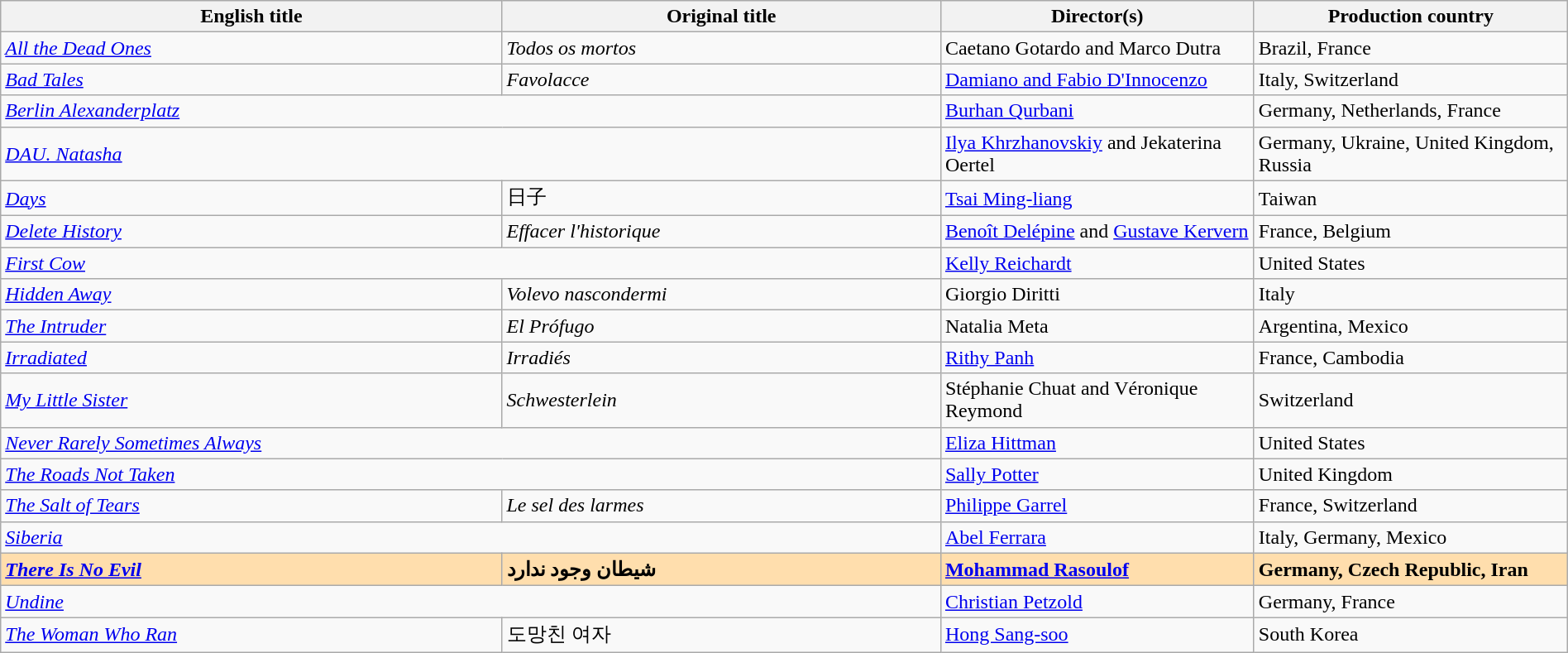<table class="wikitable" width="100%" cellpadding="5">
<tr>
<th scope="col" width="32%">English title</th>
<th scope="col" width="28%">Original title</th>
<th scope="col" width="20%">Director(s)</th>
<th scope="col" width="20%">Production country</th>
</tr>
<tr>
<td><em><a href='#'>All the Dead Ones</a></em></td>
<td><em>Todos os mortos</em></td>
<td>Caetano Gotardo and Marco Dutra</td>
<td>Brazil, France</td>
</tr>
<tr>
<td><em><a href='#'>Bad Tales</a></em></td>
<td><em>Favolacce</em></td>
<td><a href='#'>Damiano and Fabio D'Innocenzo</a></td>
<td>Italy, Switzerland</td>
</tr>
<tr>
<td colspan="2"><em><a href='#'>Berlin Alexanderplatz</a></em></td>
<td><a href='#'>Burhan Qurbani</a></td>
<td>Germany, Netherlands, France</td>
</tr>
<tr>
<td colspan="2"><em><a href='#'>DAU. Natasha</a></em></td>
<td><a href='#'>Ilya Khrzhanovskiy</a> and Jekaterina Oertel</td>
<td>Germany, Ukraine, United Kingdom, Russia</td>
</tr>
<tr>
<td><em><a href='#'>Days</a></em></td>
<td>日子</td>
<td><a href='#'>Tsai Ming-liang</a></td>
<td>Taiwan</td>
</tr>
<tr>
<td><em><a href='#'>Delete History</a></em></td>
<td><em>Effacer l'historique</em></td>
<td><a href='#'>Benoît Delépine</a> and <a href='#'>Gustave Kervern</a></td>
<td>France, Belgium</td>
</tr>
<tr>
<td colspan="2"><em><a href='#'>First Cow</a></em></td>
<td><a href='#'>Kelly Reichardt</a></td>
<td>United States</td>
</tr>
<tr>
<td><em><a href='#'>Hidden Away</a></em></td>
<td><em>Volevo nascondermi</em></td>
<td>Giorgio Diritti</td>
<td>Italy</td>
</tr>
<tr>
<td><em><a href='#'>The Intruder</a></em></td>
<td><em>El Prófugo</em></td>
<td>Natalia Meta</td>
<td>Argentina, Mexico</td>
</tr>
<tr>
<td><em><a href='#'>Irradiated</a></em></td>
<td><em>Irradiés</em></td>
<td><a href='#'>Rithy Panh</a></td>
<td>France, Cambodia</td>
</tr>
<tr>
<td><em><a href='#'>My Little Sister</a></em></td>
<td><em>Schwesterlein</em></td>
<td>Stéphanie Chuat and Véronique Reymond</td>
<td>Switzerland</td>
</tr>
<tr>
<td colspan="2"><em><a href='#'>Never Rarely Sometimes Always</a></em></td>
<td><a href='#'>Eliza Hittman</a></td>
<td>United States</td>
</tr>
<tr>
<td colspan="2"><em><a href='#'>The Roads Not Taken</a></em></td>
<td><a href='#'>Sally Potter</a></td>
<td>United Kingdom</td>
</tr>
<tr>
<td><em><a href='#'>The Salt of Tears</a></em></td>
<td><em>Le sel des larmes</em></td>
<td><a href='#'>Philippe Garrel</a></td>
<td>France, Switzerland</td>
</tr>
<tr>
<td colspan="2"><em><a href='#'>Siberia</a></em></td>
<td><a href='#'>Abel Ferrara</a></td>
<td>Italy, Germany, Mexico</td>
</tr>
<tr style="background:#FFDEAD;">
<td><strong><em><a href='#'>There Is No Evil</a></em></strong></td>
<td><strong>شیطان وجود ندارد</strong></td>
<td><strong><a href='#'>Mohammad Rasoulof</a></strong></td>
<td><strong>Germany, Czech Republic, Iran</strong></td>
</tr>
<tr>
<td colspan="2"><em><a href='#'>Undine</a></em></td>
<td><a href='#'>Christian Petzold</a></td>
<td>Germany, France</td>
</tr>
<tr>
<td><em><a href='#'>The Woman Who Ran</a></em></td>
<td>도망친 여자</td>
<td><a href='#'>Hong Sang-soo</a></td>
<td>South Korea</td>
</tr>
</table>
